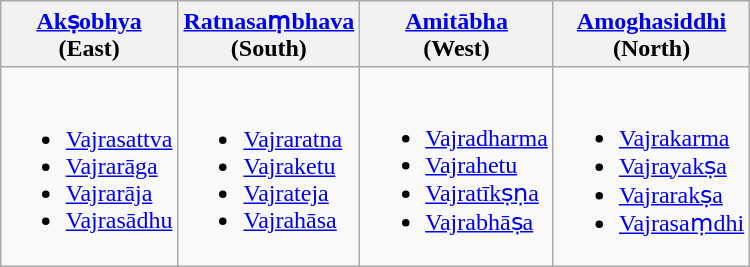<table class="wikitable" style="margin-left: auto; margin-right: auto; border: none;">
<tr>
<th><a href='#'>Akṣobhya</a><br>(East)</th>
<th><a href='#'>Ratnasaṃbhava</a><br>(South)</th>
<th><a href='#'>Amitābha</a><br>(West)</th>
<th><a href='#'>Amoghasiddhi</a><br>(North)</th>
</tr>
<tr>
<td><br><ul><li><a href='#'>Vajrasattva</a></li><li><a href='#'>Vajrarāga</a></li><li><a href='#'>Vajrarāja</a></li><li><a href='#'>Vajrasādhu</a></li></ul></td>
<td><br><ul><li><a href='#'>Vajraratna</a></li><li><a href='#'>Vajraketu</a></li><li><a href='#'>Vajrateja</a></li><li><a href='#'>Vajrahāsa</a></li></ul></td>
<td><br><ul><li><a href='#'>Vajradharma</a></li><li><a href='#'>Vajrahetu</a></li><li><a href='#'>Vajratīkṣṇa</a></li><li><a href='#'>Vajrabhāṣa</a></li></ul></td>
<td><br><ul><li><a href='#'>Vajrakarma</a></li><li><a href='#'>Vajrayakṣa</a></li><li><a href='#'>Vajrarakṣa</a></li><li><a href='#'>Vajrasaṃdhi</a></li></ul></td>
</tr>
</table>
